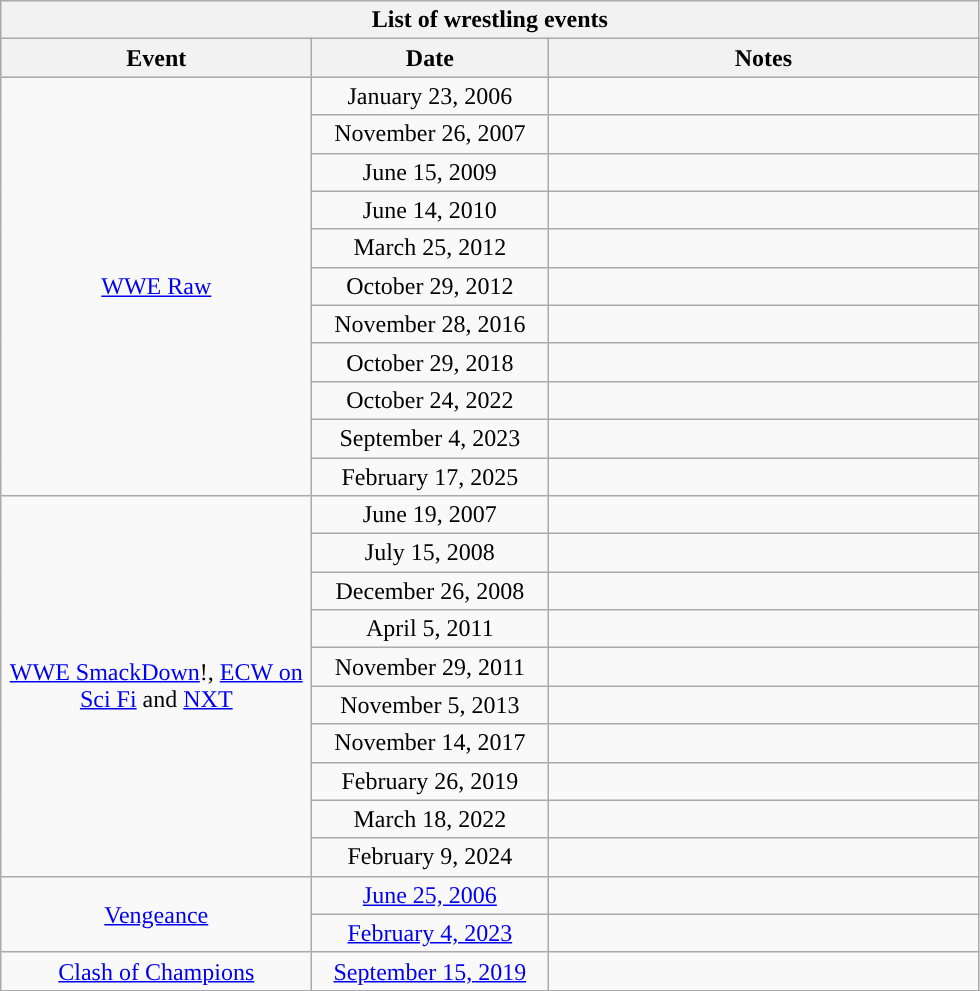<table class="wikitable collapsible collapsed" style="text-align:center;">
<tr>
<th colspan="3">List of wrestling events</th>
</tr>
<tr bgcolor="#CCCCCC">
<th width="200">Event</th>
<th width="150">Date</th>
<th width="280">Notes</th>
</tr>
<tr>
<td rowspan="11"><a href='#'>WWE Raw</a></td>
<td>January 23, 2006</td>
<td></td>
</tr>
<tr>
<td>November 26, 2007</td>
<td></td>
</tr>
<tr>
<td>June 15, 2009</td>
<td></td>
</tr>
<tr>
<td>June 14, 2010</td>
<td></td>
</tr>
<tr>
<td>March 25, 2012</td>
<td></td>
</tr>
<tr>
<td>October 29, 2012</td>
<td></td>
</tr>
<tr>
<td>November 28, 2016</td>
<td></td>
</tr>
<tr>
<td>October 29, 2018</td>
<td></td>
</tr>
<tr>
<td>October 24, 2022</td>
<td></td>
</tr>
<tr>
<td>September 4, 2023</td>
<td></td>
</tr>
<tr>
<td>February 17, 2025</td>
<td></td>
</tr>
<tr>
<td rowspan="10"><a href='#'>WWE SmackDown</a>!, <a href='#'>ECW on Sci Fi</a> and <a href='#'>NXT</a></td>
<td>June 19, 2007</td>
<td></td>
</tr>
<tr>
<td>July 15, 2008</td>
<td></td>
</tr>
<tr>
<td>December 26, 2008</td>
<td></td>
</tr>
<tr>
<td>April 5, 2011</td>
<td></td>
</tr>
<tr>
<td>November 29, 2011</td>
<td></td>
</tr>
<tr>
<td>November 5, 2013</td>
<td></td>
</tr>
<tr>
<td>November 14, 2017</td>
<td></td>
</tr>
<tr>
<td>February 26, 2019</td>
<td></td>
</tr>
<tr>
<td>March 18, 2022</td>
<td></td>
</tr>
<tr>
<td>February 9, 2024</td>
<td></td>
</tr>
<tr>
<td rowspan="2"><a href='#'>Vengeance</a></td>
<td><a href='#'>June 25, 2006</a></td>
<td></td>
</tr>
<tr>
<td><a href='#'>February 4, 2023</a></td>
<td></td>
</tr>
<tr>
<td rowspan="1"><a href='#'>Clash of Champions</a></td>
<td><a href='#'>September 15, 2019</a></td>
<td></td>
</tr>
<tr>
</tr>
</table>
